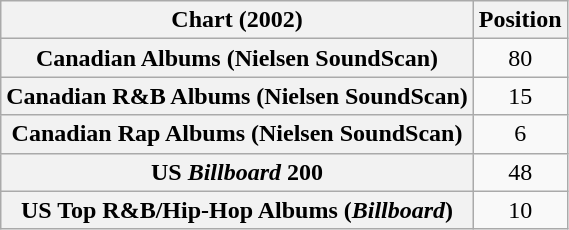<table class="wikitable sortable plainrowheaders" style="text-align:center">
<tr>
<th scope="col">Chart (2002)</th>
<th scope="col">Position</th>
</tr>
<tr>
<th scope="row">Canadian Albums (Nielsen SoundScan)</th>
<td>80</td>
</tr>
<tr>
<th scope="row">Canadian R&B Albums (Nielsen SoundScan)</th>
<td>15</td>
</tr>
<tr>
<th scope="row">Canadian Rap Albums (Nielsen SoundScan)</th>
<td>6</td>
</tr>
<tr>
<th scope="row">US <em>Billboard</em> 200</th>
<td>48</td>
</tr>
<tr>
<th scope="row">US Top R&B/Hip-Hop Albums (<em>Billboard</em>)</th>
<td>10</td>
</tr>
</table>
